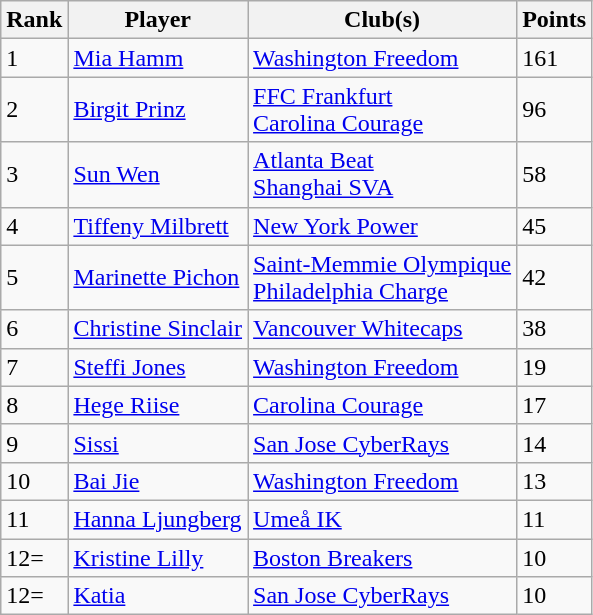<table class="sortable wikitable">
<tr>
<th>Rank</th>
<th>Player</th>
<th>Club(s)</th>
<th>Points</th>
</tr>
<tr>
<td>1</td>
<td> <a href='#'>Mia Hamm</a></td>
<td> <a href='#'>Washington Freedom</a></td>
<td>161</td>
</tr>
<tr>
<td>2</td>
<td> <a href='#'>Birgit Prinz</a></td>
<td> <a href='#'>FFC Frankfurt</a><br> <a href='#'>Carolina Courage</a></td>
<td>96</td>
</tr>
<tr>
<td>3</td>
<td> <a href='#'>Sun Wen</a></td>
<td> <a href='#'>Atlanta Beat</a><br> <a href='#'>Shanghai SVA</a></td>
<td>58</td>
</tr>
<tr>
<td>4</td>
<td> <a href='#'>Tiffeny Milbrett</a></td>
<td> <a href='#'>New York Power</a></td>
<td>45</td>
</tr>
<tr>
<td>5</td>
<td> <a href='#'>Marinette Pichon</a></td>
<td> <a href='#'>Saint-Memmie Olympique</a><br> <a href='#'>Philadelphia Charge</a></td>
<td>42</td>
</tr>
<tr>
<td>6</td>
<td> <a href='#'>Christine Sinclair</a></td>
<td> <a href='#'>Vancouver Whitecaps</a></td>
<td>38</td>
</tr>
<tr>
<td>7</td>
<td> <a href='#'>Steffi Jones</a></td>
<td> <a href='#'>Washington Freedom</a></td>
<td>19</td>
</tr>
<tr>
<td>8</td>
<td> <a href='#'>Hege Riise</a></td>
<td> <a href='#'>Carolina Courage</a></td>
<td>17</td>
</tr>
<tr>
<td>9</td>
<td> <a href='#'>Sissi</a></td>
<td> <a href='#'>San Jose CyberRays</a></td>
<td>14</td>
</tr>
<tr>
<td>10</td>
<td> <a href='#'>Bai Jie</a></td>
<td> <a href='#'>Washington Freedom</a></td>
<td>13</td>
</tr>
<tr>
<td>11</td>
<td> <a href='#'>Hanna Ljungberg</a></td>
<td> <a href='#'>Umeå IK</a></td>
<td>11</td>
</tr>
<tr>
<td>12=</td>
<td> <a href='#'>Kristine Lilly</a></td>
<td> <a href='#'>Boston Breakers</a></td>
<td>10</td>
</tr>
<tr>
<td>12=</td>
<td> <a href='#'>Katia</a></td>
<td> <a href='#'>San Jose CyberRays</a></td>
<td>10</td>
</tr>
</table>
